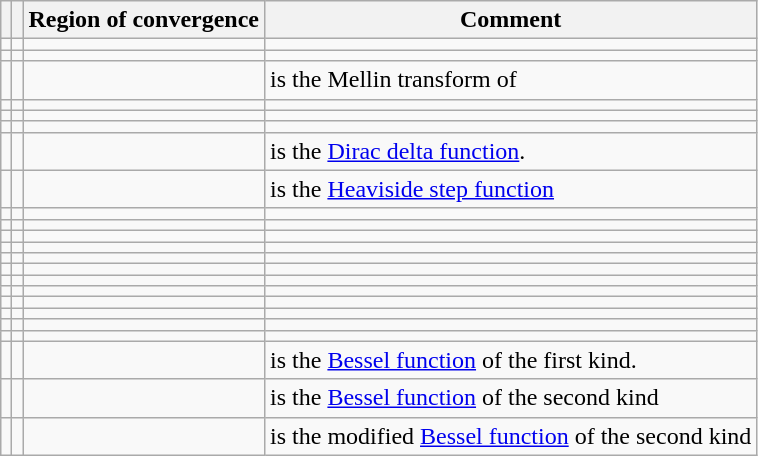<table class="wikitable">
<tr>
<th scope="col"></th>
<th scope="col"></th>
<th scope="col">Region of convergence</th>
<th scope="col">Comment</th>
</tr>
<tr>
<td></td>
<td></td>
<td></td>
<td></td>
</tr>
<tr>
<td></td>
<td></td>
<td></td>
<td></td>
</tr>
<tr>
<td></td>
<td></td>
<td></td>
<td> is the Mellin transform of </td>
</tr>
<tr>
<td></td>
<td></td>
<td></td>
<td></td>
</tr>
<tr>
<td></td>
<td></td>
<td></td>
<td></td>
</tr>
<tr>
<td></td>
<td></td>
<td></td>
<td></td>
</tr>
<tr>
<td></td>
<td></td>
<td></td>
<td> is the <a href='#'>Dirac delta function</a>.</td>
</tr>
<tr>
<td></td>
<td></td>
<td></td>
<td> is the <a href='#'>Heaviside step function</a></td>
</tr>
<tr>
<td></td>
<td></td>
<td></td>
<td></td>
</tr>
<tr>
<td></td>
<td></td>
<td></td>
<td></td>
</tr>
<tr>
<td></td>
<td></td>
<td></td>
<td></td>
</tr>
<tr>
<td></td>
<td></td>
<td></td>
<td></td>
</tr>
<tr>
<td></td>
<td></td>
<td></td>
<td></td>
</tr>
<tr>
<td></td>
<td></td>
<td></td>
<td></td>
</tr>
<tr>
<td></td>
<td></td>
<td></td>
<td></td>
</tr>
<tr>
<td></td>
<td></td>
<td></td>
<td></td>
</tr>
<tr>
<td></td>
<td></td>
<td></td>
<td></td>
</tr>
<tr>
<td></td>
<td></td>
<td></td>
<td></td>
</tr>
<tr>
<td></td>
<td></td>
<td></td>
<td></td>
</tr>
<tr>
<td></td>
<td></td>
<td></td>
<td></td>
</tr>
<tr>
<td></td>
<td></td>
<td></td>
<td> is the <a href='#'>Bessel function</a> of the first kind.</td>
</tr>
<tr>
<td></td>
<td></td>
<td></td>
<td> is the <a href='#'>Bessel function</a> of the second kind</td>
</tr>
<tr>
<td></td>
<td></td>
<td></td>
<td> is the modified <a href='#'>Bessel function</a> of the second kind</td>
</tr>
</table>
